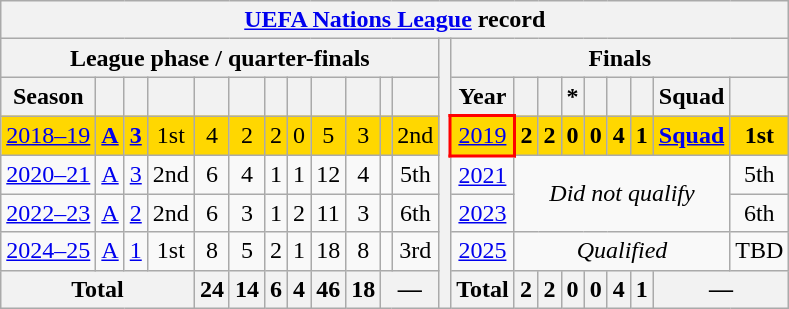<table class="wikitable" style="text-align:center">
<tr>
<th colspan="22"><a href='#'>UEFA Nations League</a> record</th>
</tr>
<tr>
<th colspan=12>League phase / quarter-finals</th>
<th rowspan=7></th>
<th colspan=9>Finals</th>
</tr>
<tr>
<th>Season</th>
<th></th>
<th></th>
<th></th>
<th></th>
<th></th>
<th></th>
<th></th>
<th></th>
<th></th>
<th></th>
<th></th>
<th>Year</th>
<th></th>
<th></th>
<th>*</th>
<th></th>
<th></th>
<th></th>
<th>Squad</th>
<th></th>
</tr>
<tr style="background:Gold">
<td><a href='#'>2018–19</a></td>
<td><strong><a href='#'>A</a></strong></td>
<td><strong><a href='#'>3</a></strong></td>
<td>1st</td>
<td>4</td>
<td>2</td>
<td>2</td>
<td>0</td>
<td>5</td>
<td>3</td>
<td></td>
<td>2nd</td>
<td style="border:2px solid red"> <a href='#'>2019</a></td>
<td><strong>2</strong></td>
<td><strong>2</strong></td>
<td><strong>0</strong></td>
<td><strong>0</strong></td>
<td><strong>4</strong></td>
<td><strong>1</strong></td>
<td><strong><a href='#'>Squad</a></strong></td>
<td><strong>1st</strong></td>
</tr>
<tr>
<td><a href='#'>2020–21</a></td>
<td><a href='#'>A</a></td>
<td><a href='#'>3</a></td>
<td>2nd</td>
<td>6</td>
<td>4</td>
<td>1</td>
<td>1</td>
<td>12</td>
<td>4</td>
<td></td>
<td>5th</td>
<td> <a href='#'>2021</a></td>
<td colspan=7 rowspan=2><em>Did not qualify</em></td>
<td>5th</td>
</tr>
<tr>
<td><a href='#'>2022–23</a></td>
<td><a href='#'>A</a></td>
<td><a href='#'>2</a></td>
<td>2nd</td>
<td>6</td>
<td>3</td>
<td>1</td>
<td>2</td>
<td>11</td>
<td>3</td>
<td></td>
<td>6th</td>
<td> <a href='#'>2023</a></td>
<td>6th</td>
</tr>
<tr>
<td><a href='#'>2024–25</a></td>
<td><a href='#'>A</a></td>
<td><a href='#'>1</a></td>
<td>1st</td>
<td>8</td>
<td>5</td>
<td>2</td>
<td>1</td>
<td>18</td>
<td>8</td>
<td></td>
<td>3rd</td>
<td> <a href='#'>2025</a></td>
<td colspan="7"><em>Qualified</em></td>
<td>TBD</td>
</tr>
<tr>
<th colspan="4">Total</th>
<th>24</th>
<th>14</th>
<th>6</th>
<th>4</th>
<th>46</th>
<th>18</th>
<th colspan="2">—</th>
<th>Total</th>
<th>2</th>
<th>2</th>
<th>0</th>
<th>0</th>
<th>4</th>
<th>1</th>
<th colspan="2">—</th>
</tr>
</table>
